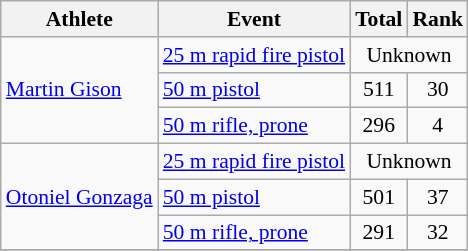<table class="wikitable" style="font-size:90%">
<tr>
<th>Athlete</th>
<th>Event</th>
<th>Total</th>
<th>Rank</th>
</tr>
<tr align=center>
<td rowspan=3 align=left><a href='#'>Martin Gison</a></td>
<td align=left><a href='#'>25 m rapid fire pistol</a></td>
<td colspan=2>Unknown</td>
</tr>
<tr>
<td align=left><a href='#'>50 m pistol</a></td>
<td align=center>511</td>
<td align=center>30</td>
</tr>
<tr>
<td align=left><a href='#'>50 m rifle, prone</a></td>
<td align=center>296</td>
<td align=center>4</td>
</tr>
<tr>
<td rowspan=3 align=left><a href='#'>Otoniel Gonzaga</a></td>
<td align=left><a href='#'>25 m rapid fire pistol</a></td>
<td colspan=2 align=center>Unknown</td>
</tr>
<tr>
<td align=left><a href='#'>50 m pistol</a></td>
<td align=center>501</td>
<td align=center>37</td>
</tr>
<tr>
<td align=left><a href='#'>50 m rifle, prone</a></td>
<td align=center>291</td>
<td align=center>32</td>
</tr>
<tr>
</tr>
</table>
